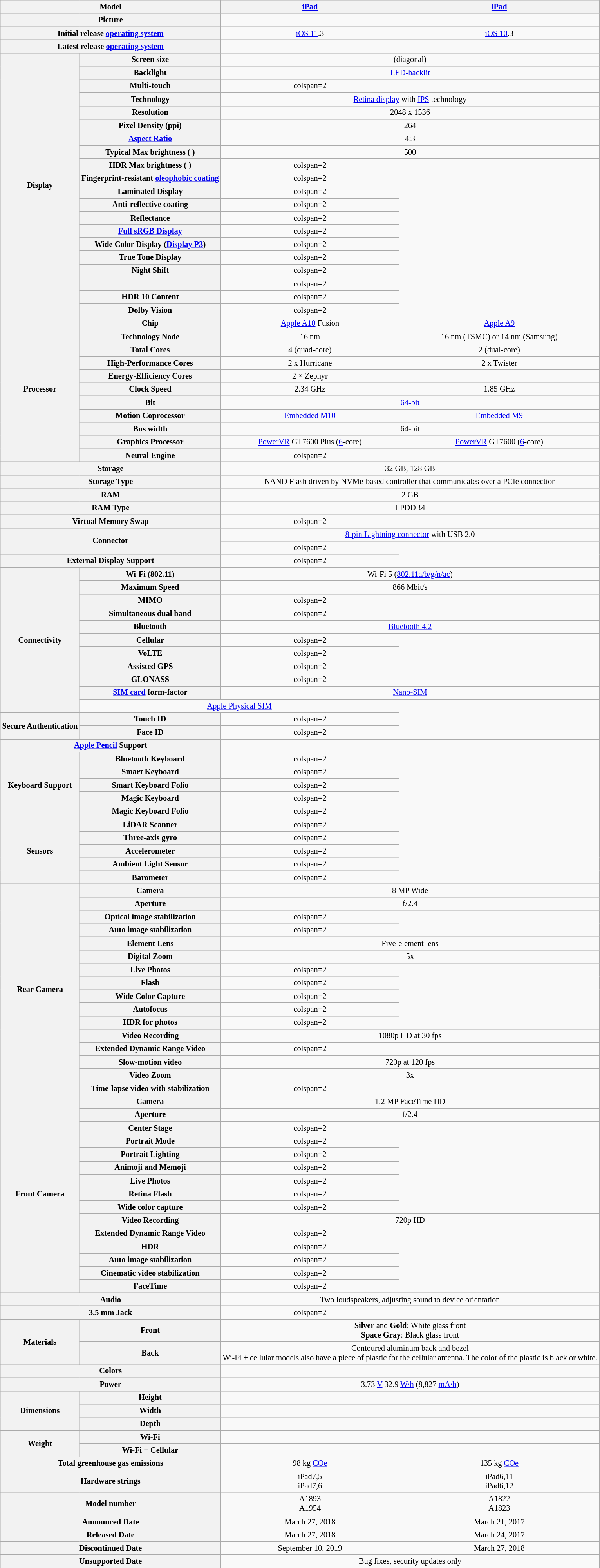<table class="wikitable collapsible" style="text-align:center; font-size: 85%">
<tr>
<th scope="colgroup" colspan=2>Model</th>
<th scope="col"><a href='#'>iPad<br></a></th>
<th scope="col"><a href='#'>iPad<br></a></th>
</tr>
<tr>
<th scope="row" colspan=2 >Picture</th>
<td colspan=2></td>
</tr>
<tr>
<th scope="row" colspan=2 >Initial release <a href='#'>operating system</a></th>
<td><a href='#'>iOS 11</a>.3</td>
<td><a href='#'>iOS 10</a>.3</td>
</tr>
<tr>
<th scope="row" colspan=2 >Latest release <a href='#'>operating system</a></th>
<td colspan=1></td>
<td colspan=1></td>
</tr>
<tr>
<th scope="rowgroup" rowspan=20 >Display</th>
<th scope="row" >Screen size</th>
<td colspan=2> (diagonal)</td>
</tr>
<tr>
<th scope="row" >Backlight</th>
<td colspan=2><a href='#'>LED-backlit</a></td>
</tr>
<tr>
<th scope="row" >Multi-touch</th>
<td>colspan=2 </td>
</tr>
<tr>
<th scope="row" >Technology</th>
<td colspan=2><a href='#'>Retina display</a> with <a href='#'>IPS</a> technology</td>
</tr>
<tr>
<th scope="row" >Resolution</th>
<td colspan=2>2048 x 1536</td>
</tr>
<tr>
<th scope="row" >Pixel Density (ppi)</th>
<td colspan=2>264</td>
</tr>
<tr>
<th scope="row" ><a href='#'>Aspect Ratio</a></th>
<td colspan=2>4:3</td>
</tr>
<tr>
<th scope="row" >Typical Max brightness ( )</th>
<td colspan=2>500</td>
</tr>
<tr>
<th scope="row" >HDR Max brightness ( )</th>
<td>colspan=2 </td>
</tr>
<tr>
<th scope="row" >Fingerprint-resistant <a href='#'>oleophobic coating</a></th>
<td>colspan=2 </td>
</tr>
<tr>
<th scope="row" >Laminated Display</th>
<td>colspan=2 </td>
</tr>
<tr>
<th scope="row" >Anti-reflective coating</th>
<td>colspan=2 </td>
</tr>
<tr>
<th scope="row" >Reflectance</th>
<td>colspan=2 </td>
</tr>
<tr>
<th scope="row" ><a href='#'>Full sRGB Display</a></th>
<td>colspan=2 </td>
</tr>
<tr>
<th scope="row" >Wide Color Display (<a href='#'>Display P3</a>)</th>
<td>colspan=2 </td>
</tr>
<tr>
<th scope="row" >True Tone Display</th>
<td>colspan=2 </td>
</tr>
<tr>
<th scope="row" >Night Shift</th>
<td>colspan=2 </td>
</tr>
<tr>
<th scope="row" ></th>
<td>colspan=2 </td>
</tr>
<tr>
<th scope="row" >HDR 10 Content</th>
<td>colspan=2 </td>
</tr>
<tr>
<th scope="row" >Dolby Vision</th>
<td>colspan=2 </td>
</tr>
<tr>
<th scope="rowgroup" rowspan=11 >Processor</th>
<th scope="row" >Chip</th>
<td><a href='#'>Apple A10</a> Fusion</td>
<td><a href='#'>Apple A9</a></td>
</tr>
<tr>
<th scope="row" >Technology Node</th>
<td>16 nm</td>
<td>16 nm (TSMC) or 14 nm (Samsung)</td>
</tr>
<tr>
<th scope="row" >Total Cores</th>
<td>4 (quad-core)</td>
<td>2 (dual-core)</td>
</tr>
<tr>
<th scope="row" >High-Performance Cores</th>
<td>2 x Hurricane</td>
<td>2 x Twister</td>
</tr>
<tr>
<th scope="row" >Energy-Efficiency Cores</th>
<td>2 × Zephyr</td>
<td></td>
</tr>
<tr>
<th scope="row" >Clock Speed</th>
<td>2.34 GHz</td>
<td>1.85 GHz</td>
</tr>
<tr>
<th scope="row" >Bit</th>
<td colspan=2><a href='#'>64-bit</a></td>
</tr>
<tr>
<th scope="row" >Motion Coprocessor</th>
<td><a href='#'>Embedded M10</a></td>
<td><a href='#'>Embedded M9</a></td>
</tr>
<tr>
<th scope="row" >Bus width</th>
<td colspan=2>64-bit</td>
</tr>
<tr>
<th scope="row" >Graphics Processor</th>
<td><a href='#'>PowerVR</a> GT7600 Plus (<a href='#'>6</a>-core)</td>
<td><a href='#'>PowerVR</a> GT7600 (<a href='#'>6</a>-core)</td>
</tr>
<tr>
<th scope="row" >Neural Engine</th>
<td>colspan=2 </td>
</tr>
<tr>
<th scope="row" colspan=2 >Storage</th>
<td colspan=2>32 GB, 128 GB</td>
</tr>
<tr>
<th scope="row" colspan=2 >Storage Type</th>
<td colspan=2>NAND Flash driven by NVMe-based controller that communicates over a PCIe connection</td>
</tr>
<tr>
<th scope="row" colspan=2 >RAM</th>
<td colspan=2>2 GB</td>
</tr>
<tr>
<th scope="row" colspan=2 >RAM Type</th>
<td colspan=2>LPDDR4</td>
</tr>
<tr>
<th scope="row" colspan=2 >Virtual Memory Swap</th>
<td>colspan=2 </td>
</tr>
<tr>
<th scope="rowgroup" rowspan=2 colspan=2 >Connector</th>
<td colspan=2><a href='#'>8-pin Lightning connector</a> with USB 2.0</td>
</tr>
<tr>
<td>colspan=2 </td>
</tr>
<tr>
<th scope="row" colspan=2 >External Display Support</th>
<td>colspan=2 </td>
</tr>
<tr>
<th scope="rowgroup" rowspan=11 >Connectivity</th>
<th scope="row" >Wi-Fi (802.11)</th>
<td colspan=2>Wi-Fi 5 (<a href='#'>802.11a/b/g/n/ac</a>)</td>
</tr>
<tr>
<th scope="row" >Maximum Speed</th>
<td colspan=2>866 Mbit/s</td>
</tr>
<tr>
<th scope="row" >MIMO</th>
<td>colspan=2 </td>
</tr>
<tr>
<th scope="row" >Simultaneous dual band</th>
<td>colspan=2 </td>
</tr>
<tr>
<th scope="row" >Bluetooth</th>
<td colspan=2><a href='#'>Bluetooth 4.2</a></td>
</tr>
<tr>
<th scope="row" >Cellular</th>
<td>colspan=2 </td>
</tr>
<tr>
<th scope="row" >VoLTE</th>
<td>colspan=2 </td>
</tr>
<tr>
<th scope="row" >Assisted GPS</th>
<td>colspan=2 </td>
</tr>
<tr>
<th scope="row" >GLONASS</th>
<td>colspan=2 </td>
</tr>
<tr>
<th scope="rowgroup" ><a href='#'>SIM card</a> form-factor</th>
<td colspan=2><a href='#'>Nano-SIM</a></td>
</tr>
<tr>
<td colspan=2><a href='#'>Apple Physical SIM</a></td>
</tr>
<tr>
<th scope="rowgroup" rowspan=2 >Secure Authentication</th>
<th scope="row" >Touch ID</th>
<td>colspan=2 </td>
</tr>
<tr>
<th scope="row" >Face ID</th>
<td>colspan=2 </td>
</tr>
<tr>
<th scope="row" colspan=2 ><a href='#'>Apple Pencil</a> Support</th>
<td></td>
<td></td>
</tr>
<tr>
<th scope="rowgroup" rowspan=5 >Keyboard Support</th>
<th scope="row" >Bluetooth Keyboard</th>
<td>colspan=2 </td>
</tr>
<tr>
<th scope="row" >Smart Keyboard</th>
<td>colspan=2 </td>
</tr>
<tr>
<th scope="row" >Smart Keyboard Folio</th>
<td>colspan=2 </td>
</tr>
<tr>
<th scope="row" >Magic Keyboard</th>
<td>colspan=2 </td>
</tr>
<tr>
<th scope="row" >Magic Keyboard Folio</th>
<td>colspan=2 </td>
</tr>
<tr>
<th scope="rowgroup" rowspan=5 >Sensors</th>
<th scope="row" >LiDAR Scanner</th>
<td>colspan=2 </td>
</tr>
<tr>
<th scope="row" >Three-axis gyro</th>
<td>colspan=2 </td>
</tr>
<tr>
<th scope="row" >Accelerometer</th>
<td>colspan=2 </td>
</tr>
<tr>
<th scope="row" >Ambient Light Sensor</th>
<td>colspan=2 </td>
</tr>
<tr>
<th scope="row" >Barometer</th>
<td>colspan=2 </td>
</tr>
<tr>
<th scope="rowgroup" rowspan=16 >Rear Camera</th>
<th scope="row" >Camera</th>
<td colspan=2>8 MP Wide</td>
</tr>
<tr>
<th scope="row" >Aperture</th>
<td colspan=2>f/2.4</td>
</tr>
<tr>
<th scope="row" >Optical image stabilization</th>
<td>colspan=2 </td>
</tr>
<tr>
<th scope="row" >Auto image stabilization</th>
<td>colspan=2 </td>
</tr>
<tr>
<th scope="row" >Element Lens</th>
<td colspan=2>Five-element lens</td>
</tr>
<tr>
<th scope="row" >Digital Zoom</th>
<td colspan=2>5x</td>
</tr>
<tr>
<th scope="row" >Live Photos</th>
<td>colspan=2 </td>
</tr>
<tr>
<th scope="row" >Flash</th>
<td>colspan=2 </td>
</tr>
<tr>
<th scope="row" >Wide Color Capture</th>
<td>colspan=2 </td>
</tr>
<tr>
<th scope="row" >Autofocus</th>
<td>colspan=2 </td>
</tr>
<tr>
<th scope="row" >HDR for photos</th>
<td>colspan=2 </td>
</tr>
<tr>
<th scope="row" >Video Recording</th>
<td colspan=2>1080p HD at 30 fps</td>
</tr>
<tr>
<th scope="row" >Extended Dynamic Range Video</th>
<td>colspan=2 </td>
</tr>
<tr>
<th scope="row" >Slow-motion video</th>
<td colspan=2>720p at 120 fps</td>
</tr>
<tr>
<th scope="row" >Video Zoom</th>
<td colspan=2>3x</td>
</tr>
<tr>
<th scope="row" >Time-lapse video with stabilization</th>
<td>colspan=2 </td>
</tr>
<tr>
<th scope="rowgroup" rowspan=15 >Front Camera</th>
<th scope="row" >Camera</th>
<td colspan=2>1.2 MP FaceTime HD</td>
</tr>
<tr>
<th scope="row" >Aperture</th>
<td colspan=2>f/2.4</td>
</tr>
<tr>
<th scope="row" >Center Stage</th>
<td>colspan=2 </td>
</tr>
<tr>
<th scope="row" >Portrait Mode</th>
<td>colspan=2 </td>
</tr>
<tr>
<th scope="row" >Portrait Lighting</th>
<td>colspan=2 </td>
</tr>
<tr>
<th scope="row" >Animoji and Memoji</th>
<td>colspan=2 </td>
</tr>
<tr>
<th scope="row" >Live Photos</th>
<td>colspan=2 </td>
</tr>
<tr>
<th scope="row" >Retina Flash</th>
<td>colspan=2 </td>
</tr>
<tr>
<th scope="row" >Wide color capture</th>
<td>colspan=2 </td>
</tr>
<tr>
<th scope="row" >Video Recording</th>
<td colspan=2>720p HD</td>
</tr>
<tr>
<th scope="row" >Extended Dynamic Range Video</th>
<td>colspan=2 </td>
</tr>
<tr>
<th scope="row" >HDR</th>
<td>colspan=2 </td>
</tr>
<tr>
<th scope="row" >Auto image stabilization</th>
<td>colspan=2 </td>
</tr>
<tr>
<th scope="row" >Cinematic video stabilization</th>
<td>colspan=2 </td>
</tr>
<tr>
<th scope="row" >FaceTime</th>
<td>colspan=2 </td>
</tr>
<tr>
<th scope="row" colspan=2 >Audio</th>
<td colspan=2>Two loudspeakers, adjusting sound to device orientation</td>
</tr>
<tr>
<th scope="row" colspan=2 >3.5 mm Jack</th>
<td>colspan=2 </td>
</tr>
<tr>
<th scope="rowgroup" rowspan=2 >Materials</th>
<th scope="row" >Front</th>
<td colspan=2><strong>Silver</strong> and <strong>Gold</strong>: White glass front<br><strong>Space Gray</strong>: Black glass front</td>
</tr>
<tr>
<th scope="row" >Back</th>
<td colspan=2>Contoured aluminum back and bezel<br>Wi-Fi + cellular models also have a piece of plastic for the cellular antenna. The color of the plastic is black or white.</td>
</tr>
<tr>
<th scope="row" colspan=2 >Colors</th>
<td><span></span> <span></span> <span></span></td>
<td><span></span> <span></span> <span></span></td>
</tr>
<tr>
<th scope="row" colspan=2 >Power</th>
<td colspan=2>3.73 <a href='#'>V</a> 32.9 <a href='#'>W·h</a> (8,827 <a href='#'>mA·h</a>)</td>
</tr>
<tr>
<th scope="rowgroup" rowspan=3 >Dimensions</th>
<th scope="row" >Height</th>
<td colspan=2></td>
</tr>
<tr>
<th scope="row" >Width</th>
<td colspan=2></td>
</tr>
<tr>
<th scope="row" >Depth</th>
<td colspan=2></td>
</tr>
<tr>
<th scope="rowgroup" rowspan=2 >Weight</th>
<th scope="row" >Wi-Fi</th>
<td colspan=2></td>
</tr>
<tr>
<th scope="row" >Wi-Fi + Cellular</th>
<td colspan=2></td>
</tr>
<tr>
<th scope="row" colspan=2 >Total greenhouse gas emissions</th>
<td>98 kg <a href='#'>COe</a></td>
<td>135 kg <a href='#'>COe</a></td>
</tr>
<tr>
<th scope="row" colspan=2 >Hardware strings</th>
<td>iPad7,5<br>iPad7,6</td>
<td>iPad6,11<br>iPad6,12</td>
</tr>
<tr>
<th scope="row" colspan=2 >Model number</th>
<td>A1893<br>A1954</td>
<td>A1822<br>A1823</td>
</tr>
<tr>
<th scope="row" colspan=2 >Announced Date</th>
<td>March 27, 2018</td>
<td>March 21, 2017</td>
</tr>
<tr>
<th scope="row" colspan=2 >Released Date</th>
<td>March 27, 2018</td>
<td>March 24, 2017</td>
</tr>
<tr>
<th scope="row" colspan=2 >Discontinued Date</th>
<td>September 10, 2019</td>
<td>March 27, 2018</td>
</tr>
<tr>
<th scope="row" colspan=2 >Unsupported Date</th>
<td colspan=2>Bug fixes, security updates only</td>
</tr>
</table>
